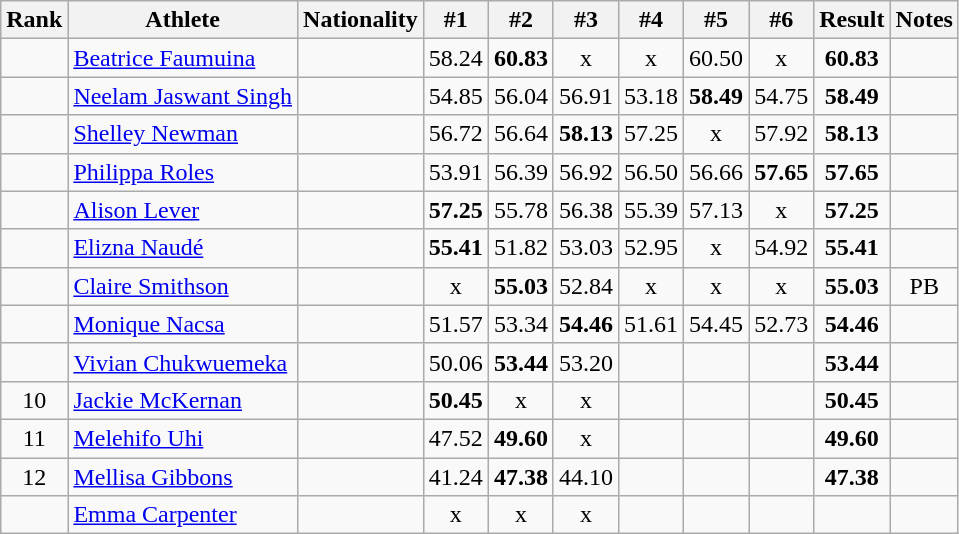<table class="wikitable sortable" style="text-align:center">
<tr>
<th>Rank</th>
<th>Athlete</th>
<th>Nationality</th>
<th>#1</th>
<th>#2</th>
<th>#3</th>
<th>#4</th>
<th>#5</th>
<th>#6</th>
<th>Result</th>
<th>Notes</th>
</tr>
<tr>
<td></td>
<td align="left"><a href='#'>Beatrice Faumuina</a></td>
<td align=left></td>
<td>58.24</td>
<td><strong>60.83</strong></td>
<td>x</td>
<td>x</td>
<td>60.50</td>
<td>x</td>
<td><strong>60.83</strong></td>
<td></td>
</tr>
<tr>
<td></td>
<td align="left"><a href='#'>Neelam Jaswant Singh</a></td>
<td align=left></td>
<td>54.85</td>
<td>56.04</td>
<td>56.91</td>
<td>53.18</td>
<td><strong>58.49</strong></td>
<td>54.75</td>
<td><strong>58.49</strong></td>
<td></td>
</tr>
<tr>
<td></td>
<td align="left"><a href='#'>Shelley Newman</a></td>
<td align=left></td>
<td>56.72</td>
<td>56.64</td>
<td><strong>58.13</strong></td>
<td>57.25</td>
<td>x</td>
<td>57.92</td>
<td><strong>58.13</strong></td>
<td></td>
</tr>
<tr>
<td></td>
<td align="left"><a href='#'>Philippa Roles</a></td>
<td align=left></td>
<td>53.91</td>
<td>56.39</td>
<td>56.92</td>
<td>56.50</td>
<td>56.66</td>
<td><strong>57.65</strong></td>
<td><strong>57.65</strong></td>
<td></td>
</tr>
<tr>
<td></td>
<td align="left"><a href='#'>Alison Lever</a></td>
<td align=left></td>
<td><strong>57.25</strong></td>
<td>55.78</td>
<td>56.38</td>
<td>55.39</td>
<td>57.13</td>
<td>x</td>
<td><strong>57.25</strong></td>
<td></td>
</tr>
<tr>
<td></td>
<td align="left"><a href='#'>Elizna Naudé</a></td>
<td align=left></td>
<td><strong>55.41</strong></td>
<td>51.82</td>
<td>53.03</td>
<td>52.95</td>
<td>x</td>
<td>54.92</td>
<td><strong>55.41</strong></td>
<td></td>
</tr>
<tr>
<td></td>
<td align="left"><a href='#'>Claire Smithson</a></td>
<td align=left></td>
<td>x</td>
<td><strong>55.03</strong></td>
<td>52.84</td>
<td>x</td>
<td>x</td>
<td>x</td>
<td><strong>55.03</strong></td>
<td>PB</td>
</tr>
<tr>
<td></td>
<td align="left"><a href='#'>Monique Nacsa</a></td>
<td align=left></td>
<td>51.57</td>
<td>53.34</td>
<td><strong>54.46</strong></td>
<td>51.61</td>
<td>54.45</td>
<td>52.73</td>
<td><strong>54.46</strong></td>
<td></td>
</tr>
<tr>
<td></td>
<td align="left"><a href='#'>Vivian Chukwuemeka</a></td>
<td align=left></td>
<td>50.06</td>
<td><strong>53.44</strong></td>
<td>53.20</td>
<td></td>
<td></td>
<td></td>
<td><strong>53.44</strong></td>
<td></td>
</tr>
<tr>
<td>10</td>
<td align="left"><a href='#'>Jackie McKernan</a></td>
<td align=left></td>
<td><strong>50.45</strong></td>
<td>x</td>
<td>x</td>
<td></td>
<td></td>
<td></td>
<td><strong>50.45</strong></td>
<td></td>
</tr>
<tr>
<td>11</td>
<td align="left"><a href='#'>Melehifo Uhi</a></td>
<td align=left></td>
<td>47.52</td>
<td><strong>49.60</strong></td>
<td>x</td>
<td></td>
<td></td>
<td></td>
<td><strong>49.60</strong></td>
<td></td>
</tr>
<tr>
<td>12</td>
<td align="left"><a href='#'>Mellisa Gibbons</a></td>
<td align=left></td>
<td>41.24</td>
<td><strong>47.38</strong></td>
<td>44.10</td>
<td></td>
<td></td>
<td></td>
<td><strong>47.38</strong></td>
<td></td>
</tr>
<tr>
<td></td>
<td align="left"><a href='#'>Emma Carpenter</a></td>
<td align=left></td>
<td>x</td>
<td>x</td>
<td>x</td>
<td></td>
<td></td>
<td></td>
<td><strong></strong></td>
<td></td>
</tr>
</table>
